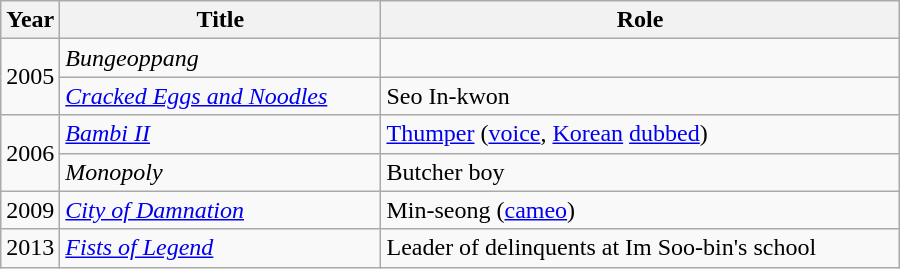<table class="wikitable" style="width:600px">
<tr>
<th width=10>Year</th>
<th>Title</th>
<th>Role</th>
</tr>
<tr>
<td rowspan=2>2005</td>
<td><em>Bungeoppang</em></td>
<td></td>
</tr>
<tr>
<td><em><a href='#'>Cracked Eggs and Noodles</a></em></td>
<td>Seo In-kwon</td>
</tr>
<tr>
<td rowspan=2>2006</td>
<td><em><a href='#'>Bambi II</a></em></td>
<td><a href='#'>Thumper</a> (<a href='#'>voice</a>, <a href='#'>Korean</a> <a href='#'>dubbed</a>)</td>
</tr>
<tr>
<td><em>Monopoly</em></td>
<td>Butcher boy</td>
</tr>
<tr>
<td>2009</td>
<td><em><a href='#'>City of Damnation</a></em></td>
<td>Min-seong (<a href='#'>cameo</a>)</td>
</tr>
<tr>
<td>2013</td>
<td><em><a href='#'>Fists of Legend</a></em></td>
<td>Leader of delinquents at Im Soo-bin's school</td>
</tr>
</table>
